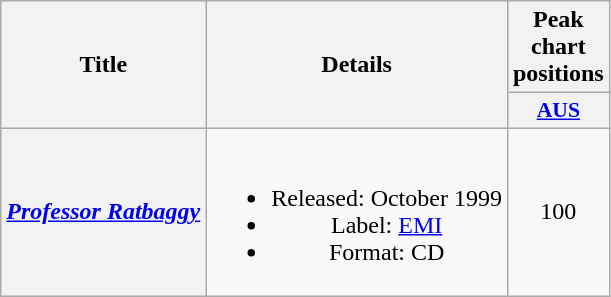<table class="wikitable plainrowheaders" style="text-align:center;">
<tr>
<th scope="col" rowspan="2">Title</th>
<th scope="col" rowspan="2">Details</th>
<th scope="col" colspan="1">Peak chart positions</th>
</tr>
<tr>
<th scope="col" style="width:3em;font-size:90%;"><a href='#'>AUS</a><br></th>
</tr>
<tr>
<th scope="row"><em><a href='#'>Professor Ratbaggy</a></em></th>
<td><br><ul><li>Released: October 1999</li><li>Label: <a href='#'>EMI</a></li><li>Format: CD</li></ul></td>
<td>100</td>
</tr>
</table>
